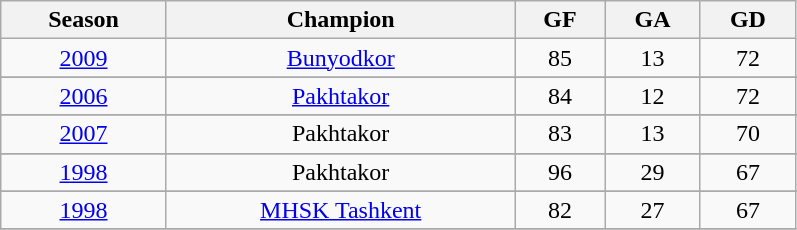<table class="wikitable sortable"  style="text-align:center; width:42%;">
<tr>
<th>Season</th>
<th>Champion</th>
<th>GF</th>
<th>GA</th>
<th>GD</th>
</tr>
<tr bgcolor=>
<td align=center><a href='#'>2009</a></td>
<td><a href='#'>Bunyodkor</a></td>
<td>85</td>
<td>13</td>
<td>72</td>
</tr>
<tr>
</tr>
<tr bgcolor=>
<td align=center><a href='#'>2006</a></td>
<td><a href='#'>Pakhtakor</a></td>
<td>84</td>
<td>12</td>
<td>72</td>
</tr>
<tr>
</tr>
<tr bgcolor=>
<td align=center><a href='#'>2007</a></td>
<td>Pakhtakor</td>
<td>83</td>
<td>13</td>
<td>70</td>
</tr>
<tr>
</tr>
<tr bgcolor=>
<td align=center><a href='#'>1998</a></td>
<td>Pakhtakor</td>
<td>96</td>
<td>29</td>
<td>67</td>
</tr>
<tr>
</tr>
<tr bgcolor=>
<td align=center><a href='#'>1998</a></td>
<td><a href='#'>MHSK Tashkent</a></td>
<td>82</td>
<td>27</td>
<td>67</td>
</tr>
<tr>
</tr>
</table>
